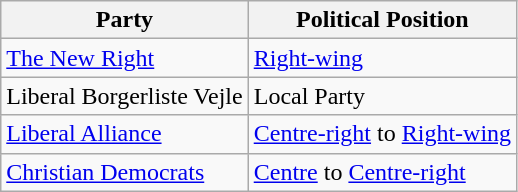<table class="wikitable mw-collapsible mw-collapsed">
<tr>
<th>Party</th>
<th>Political Position</th>
</tr>
<tr>
<td><a href='#'>The New Right</a></td>
<td><a href='#'>Right-wing</a></td>
</tr>
<tr>
<td>Liberal Borgerliste Vejle</td>
<td>Local Party</td>
</tr>
<tr>
<td><a href='#'>Liberal Alliance</a></td>
<td><a href='#'>Centre-right</a> to <a href='#'>Right-wing</a></td>
</tr>
<tr>
<td><a href='#'>Christian Democrats</a></td>
<td><a href='#'>Centre</a> to <a href='#'>Centre-right</a></td>
</tr>
</table>
